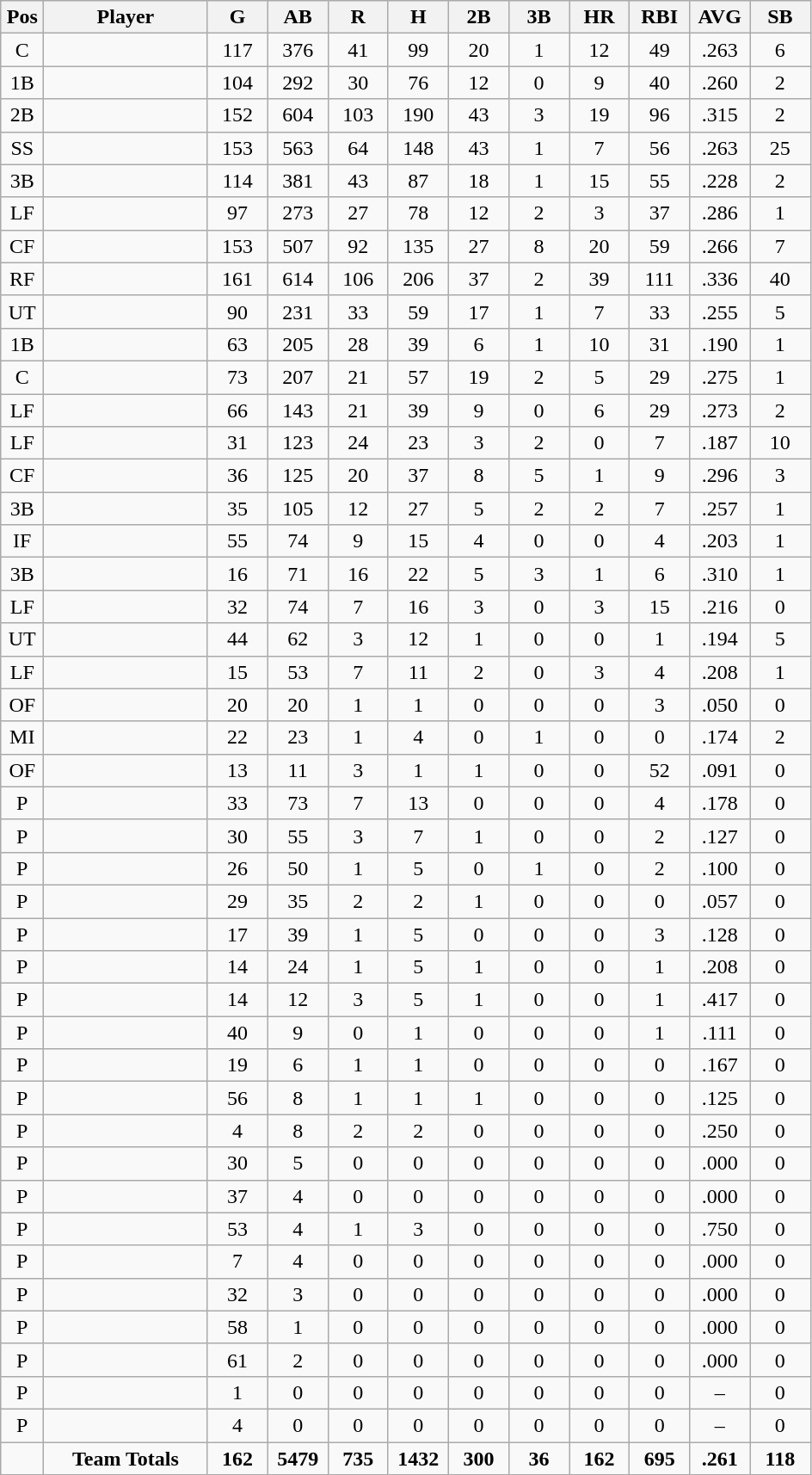<table class="wikitable sortable">
<tr>
<th bgcolor="#DDDDFF" width="5%">Pos</th>
<th bgcolor="#DDDDFF" width="19%">Player</th>
<th bgcolor="#DDDDFF" width="7%">G</th>
<th bgcolor="#DDDDFF" width="7%">AB</th>
<th bgcolor="#DDDDFF" width="7%">R</th>
<th bgcolor="#DDDDFF" width="7%">H</th>
<th bgcolor="#DDDDFF" width="7%">2B</th>
<th bgcolor="#DDDDFF" width="7%">3B</th>
<th bgcolor="#DDDDFF" width="7%">HR</th>
<th bgcolor="#DDDDFF" width="7%">RBI</th>
<th bgcolor="#DDDDFF" width="7%">AVG</th>
<th bgcolor="#DDDDFF" width="7%">SB</th>
</tr>
<tr align="center">
<td>C</td>
<td></td>
<td>117</td>
<td>376</td>
<td>41</td>
<td>99</td>
<td>20</td>
<td>1</td>
<td>12</td>
<td>49</td>
<td>.263</td>
<td>6</td>
</tr>
<tr align="center">
<td>1B</td>
<td></td>
<td>104</td>
<td>292</td>
<td>30</td>
<td>76</td>
<td>12</td>
<td>0</td>
<td>9</td>
<td>40</td>
<td>.260</td>
<td>2</td>
</tr>
<tr align="center">
<td>2B</td>
<td></td>
<td>152</td>
<td>604</td>
<td>103</td>
<td>190</td>
<td>43</td>
<td>3</td>
<td>19</td>
<td>96</td>
<td>.315</td>
<td>2</td>
</tr>
<tr align="center">
<td>SS</td>
<td></td>
<td>153</td>
<td>563</td>
<td>64</td>
<td>148</td>
<td>43</td>
<td>1</td>
<td>7</td>
<td>56</td>
<td>.263</td>
<td>25</td>
</tr>
<tr align="center">
<td>3B</td>
<td></td>
<td>114</td>
<td>381</td>
<td>43</td>
<td>87</td>
<td>18</td>
<td>1</td>
<td>15</td>
<td>55</td>
<td>.228</td>
<td>2</td>
</tr>
<tr align="center">
<td>LF</td>
<td></td>
<td>97</td>
<td>273</td>
<td>27</td>
<td>78</td>
<td>12</td>
<td>2</td>
<td>3</td>
<td>37</td>
<td>.286</td>
<td>1</td>
</tr>
<tr align="center">
<td>CF</td>
<td></td>
<td>153</td>
<td>507</td>
<td>92</td>
<td>135</td>
<td>27</td>
<td>8</td>
<td>20</td>
<td>59</td>
<td>.266</td>
<td>7</td>
</tr>
<tr align="center">
<td>RF</td>
<td></td>
<td>161</td>
<td>614</td>
<td>106</td>
<td>206</td>
<td>37</td>
<td>2</td>
<td>39</td>
<td>111</td>
<td>.336</td>
<td>40</td>
</tr>
<tr align="center">
<td>UT</td>
<td></td>
<td>90</td>
<td>231</td>
<td>33</td>
<td>59</td>
<td>17</td>
<td>1</td>
<td>7</td>
<td>33</td>
<td>.255</td>
<td>5</td>
</tr>
<tr align="center">
<td>1B</td>
<td></td>
<td>63</td>
<td>205</td>
<td>28</td>
<td>39</td>
<td>6</td>
<td>1</td>
<td>10</td>
<td>31</td>
<td>.190</td>
<td>1</td>
</tr>
<tr align="center">
<td>C</td>
<td></td>
<td>73</td>
<td>207</td>
<td>21</td>
<td>57</td>
<td>19</td>
<td>2</td>
<td>5</td>
<td>29</td>
<td>.275</td>
<td>1</td>
</tr>
<tr align="center">
<td>LF</td>
<td></td>
<td>66</td>
<td>143</td>
<td>21</td>
<td>39</td>
<td>9</td>
<td>0</td>
<td>6</td>
<td>29</td>
<td>.273</td>
<td>2</td>
</tr>
<tr align="center">
<td>LF</td>
<td></td>
<td>31</td>
<td>123</td>
<td>24</td>
<td>23</td>
<td>3</td>
<td>2</td>
<td>0</td>
<td>7</td>
<td>.187</td>
<td>10</td>
</tr>
<tr align="center">
<td>CF</td>
<td></td>
<td>36</td>
<td>125</td>
<td>20</td>
<td>37</td>
<td>8</td>
<td>5</td>
<td>1</td>
<td>9</td>
<td>.296</td>
<td>3</td>
</tr>
<tr align="center">
<td>3B</td>
<td></td>
<td>35</td>
<td>105</td>
<td>12</td>
<td>27</td>
<td>5</td>
<td>2</td>
<td>2</td>
<td>7</td>
<td>.257</td>
<td>1</td>
</tr>
<tr align="center">
<td>IF</td>
<td></td>
<td>55</td>
<td>74</td>
<td>9</td>
<td>15</td>
<td>4</td>
<td>0</td>
<td>0</td>
<td>4</td>
<td>.203</td>
<td>1</td>
</tr>
<tr align="center">
<td>3B</td>
<td></td>
<td>16</td>
<td>71</td>
<td>16</td>
<td>22</td>
<td>5</td>
<td>3</td>
<td>1</td>
<td>6</td>
<td>.310</td>
<td>1</td>
</tr>
<tr align="center">
<td>LF</td>
<td></td>
<td>32</td>
<td>74</td>
<td>7</td>
<td>16</td>
<td>3</td>
<td>0</td>
<td>3</td>
<td>15</td>
<td>.216</td>
<td>0</td>
</tr>
<tr align="center">
<td>UT</td>
<td></td>
<td>44</td>
<td>62</td>
<td>3</td>
<td>12</td>
<td>1</td>
<td>0</td>
<td>0</td>
<td>1</td>
<td>.194</td>
<td>5</td>
</tr>
<tr align="center">
<td>LF</td>
<td></td>
<td>15</td>
<td>53</td>
<td>7</td>
<td>11</td>
<td>2</td>
<td>0</td>
<td>3</td>
<td>4</td>
<td>.208</td>
<td>1</td>
</tr>
<tr align="center">
<td>OF</td>
<td></td>
<td>20</td>
<td>20</td>
<td>1</td>
<td>1</td>
<td>0</td>
<td>0</td>
<td>0</td>
<td>3</td>
<td>.050</td>
<td>0</td>
</tr>
<tr align="center">
<td>MI</td>
<td></td>
<td>22</td>
<td>23</td>
<td>1</td>
<td>4</td>
<td>0</td>
<td>1</td>
<td>0</td>
<td>0</td>
<td>.174</td>
<td>2</td>
</tr>
<tr align="center">
<td>OF</td>
<td></td>
<td>13</td>
<td>11</td>
<td>3</td>
<td>1</td>
<td>1</td>
<td>0</td>
<td>0</td>
<td>52</td>
<td>.091</td>
<td>0</td>
</tr>
<tr align="center">
<td>P</td>
<td></td>
<td>33</td>
<td>73</td>
<td>7</td>
<td>13</td>
<td>0</td>
<td>0</td>
<td>0</td>
<td>4</td>
<td>.178</td>
<td>0</td>
</tr>
<tr align="center">
<td>P</td>
<td></td>
<td>30</td>
<td>55</td>
<td>3</td>
<td>7</td>
<td>1</td>
<td>0</td>
<td>0</td>
<td>2</td>
<td>.127</td>
<td>0</td>
</tr>
<tr align="center">
<td>P</td>
<td></td>
<td>26</td>
<td>50</td>
<td>1</td>
<td>5</td>
<td>0</td>
<td>1</td>
<td>0</td>
<td>2</td>
<td>.100</td>
<td>0</td>
</tr>
<tr align="center">
<td>P</td>
<td></td>
<td>29</td>
<td>35</td>
<td>2</td>
<td>2</td>
<td>1</td>
<td>0</td>
<td>0</td>
<td>0</td>
<td>.057</td>
<td>0</td>
</tr>
<tr align="center">
<td>P</td>
<td></td>
<td>17</td>
<td>39</td>
<td>1</td>
<td>5</td>
<td>0</td>
<td>0</td>
<td>0</td>
<td>3</td>
<td>.128</td>
<td>0</td>
</tr>
<tr align="center">
<td>P</td>
<td></td>
<td>14</td>
<td>24</td>
<td>1</td>
<td>5</td>
<td>1</td>
<td>0</td>
<td>0</td>
<td>1</td>
<td>.208</td>
<td>0</td>
</tr>
<tr align="center">
<td>P</td>
<td></td>
<td>14</td>
<td>12</td>
<td>3</td>
<td>5</td>
<td>1</td>
<td>0</td>
<td>0</td>
<td>1</td>
<td>.417</td>
<td>0</td>
</tr>
<tr align="center">
<td>P</td>
<td></td>
<td>40</td>
<td>9</td>
<td>0</td>
<td>1</td>
<td>0</td>
<td>0</td>
<td>0</td>
<td>1</td>
<td>.111</td>
<td>0</td>
</tr>
<tr align="center">
<td>P</td>
<td></td>
<td>19</td>
<td>6</td>
<td>1</td>
<td>1</td>
<td>0</td>
<td>0</td>
<td>0</td>
<td>0</td>
<td>.167</td>
<td>0</td>
</tr>
<tr align="center">
<td>P</td>
<td></td>
<td>56</td>
<td>8</td>
<td>1</td>
<td>1</td>
<td>1</td>
<td>0</td>
<td>0</td>
<td>0</td>
<td>.125</td>
<td>0</td>
</tr>
<tr align="center">
<td>P</td>
<td></td>
<td>4</td>
<td>8</td>
<td>2</td>
<td>2</td>
<td>0</td>
<td>0</td>
<td>0</td>
<td>0</td>
<td>.250</td>
<td>0</td>
</tr>
<tr align="center">
<td>P</td>
<td></td>
<td>30</td>
<td>5</td>
<td>0</td>
<td>0</td>
<td>0</td>
<td>0</td>
<td>0</td>
<td>0</td>
<td>.000</td>
<td>0</td>
</tr>
<tr align="center">
<td>P</td>
<td></td>
<td>37</td>
<td>4</td>
<td>0</td>
<td>0</td>
<td>0</td>
<td>0</td>
<td>0</td>
<td>0</td>
<td>.000</td>
<td>0</td>
</tr>
<tr align="center">
<td>P</td>
<td></td>
<td>53</td>
<td>4</td>
<td>1</td>
<td>3</td>
<td>0</td>
<td>0</td>
<td>0</td>
<td>0</td>
<td>.750</td>
<td>0</td>
</tr>
<tr align="center">
<td>P</td>
<td></td>
<td>7</td>
<td>4</td>
<td>0</td>
<td>0</td>
<td>0</td>
<td>0</td>
<td>0</td>
<td>0</td>
<td>.000</td>
<td>0</td>
</tr>
<tr align="center">
<td>P</td>
<td></td>
<td>32</td>
<td>3</td>
<td>0</td>
<td>0</td>
<td>0</td>
<td>0</td>
<td>0</td>
<td>0</td>
<td>.000</td>
<td>0</td>
</tr>
<tr align="center">
<td>P</td>
<td></td>
<td>58</td>
<td>1</td>
<td>0</td>
<td>0</td>
<td>0</td>
<td>0</td>
<td>0</td>
<td>0</td>
<td>.000</td>
<td>0</td>
</tr>
<tr align="center">
<td>P</td>
<td></td>
<td>61</td>
<td>2</td>
<td>0</td>
<td>0</td>
<td>0</td>
<td>0</td>
<td>0</td>
<td>0</td>
<td>.000</td>
<td>0</td>
</tr>
<tr align="center">
<td>P</td>
<td></td>
<td>1</td>
<td>0</td>
<td>0</td>
<td>0</td>
<td>0</td>
<td>0</td>
<td>0</td>
<td>0</td>
<td>–</td>
<td>0</td>
</tr>
<tr align="center">
<td>P</td>
<td></td>
<td>4</td>
<td>0</td>
<td>0</td>
<td>0</td>
<td>0</td>
<td>0</td>
<td>0</td>
<td>0</td>
<td>–</td>
<td>0</td>
</tr>
<tr align="center" class="unsortable">
<td></td>
<td><strong>Team Totals</strong></td>
<td><strong>162</strong></td>
<td><strong>5479</strong></td>
<td><strong>735</strong></td>
<td><strong>1432</strong></td>
<td><strong>300</strong></td>
<td><strong>36</strong></td>
<td><strong>162</strong></td>
<td><strong>695</strong></td>
<td><strong>.261</strong></td>
<td><strong>118</strong></td>
</tr>
</table>
